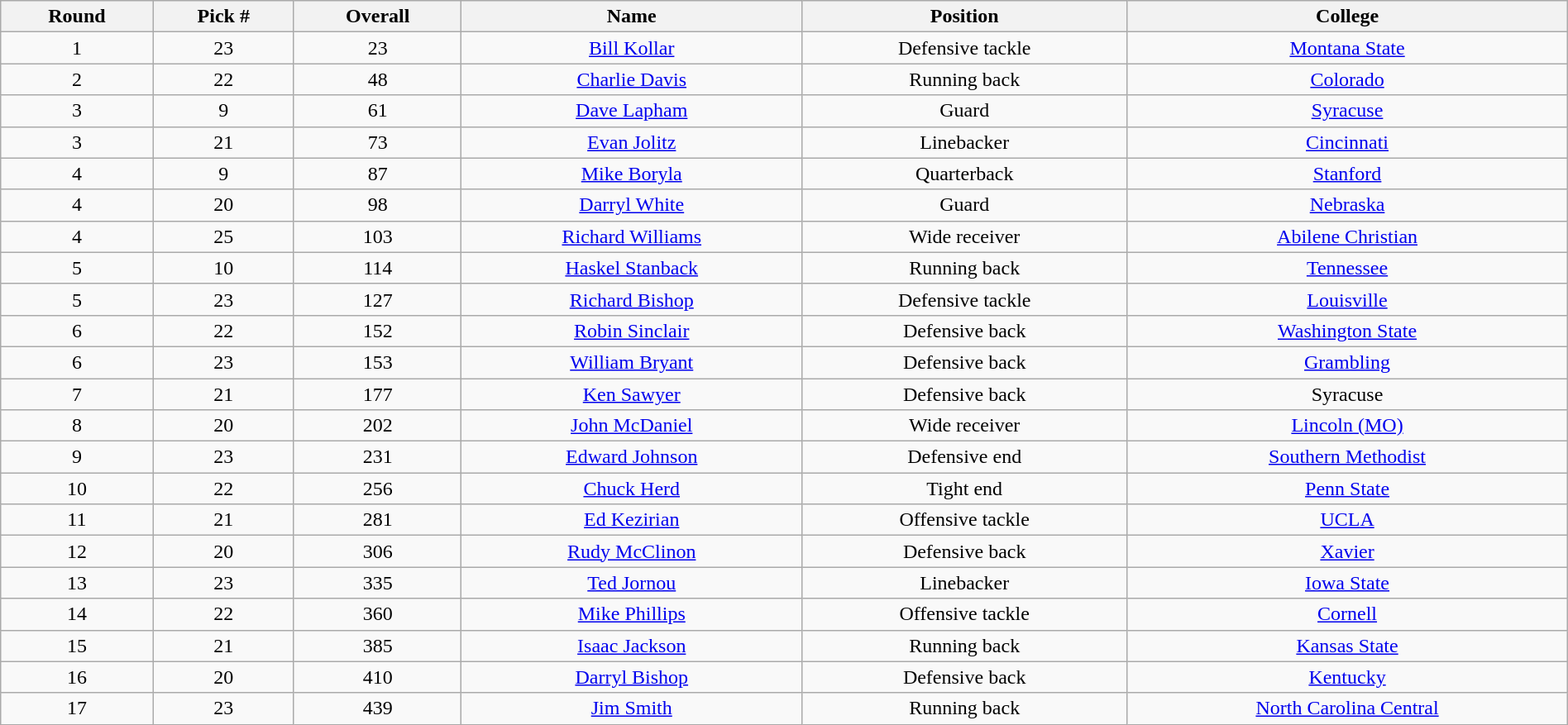<table class="wikitable sortable sortable" style="width: 100%; text-align:center">
<tr>
<th>Round</th>
<th>Pick #</th>
<th>Overall</th>
<th>Name</th>
<th>Position</th>
<th>College</th>
</tr>
<tr>
<td>1</td>
<td>23</td>
<td>23</td>
<td><a href='#'>Bill Kollar</a></td>
<td>Defensive tackle</td>
<td><a href='#'>Montana State</a></td>
</tr>
<tr>
<td>2</td>
<td>22</td>
<td>48</td>
<td><a href='#'>Charlie Davis</a></td>
<td>Running back</td>
<td><a href='#'>Colorado</a></td>
</tr>
<tr>
<td>3</td>
<td>9</td>
<td>61</td>
<td><a href='#'>Dave Lapham</a></td>
<td>Guard</td>
<td><a href='#'>Syracuse</a></td>
</tr>
<tr>
<td>3</td>
<td>21</td>
<td>73</td>
<td><a href='#'>Evan Jolitz</a></td>
<td>Linebacker</td>
<td><a href='#'>Cincinnati</a></td>
</tr>
<tr>
<td>4</td>
<td>9</td>
<td>87</td>
<td><a href='#'>Mike Boryla</a></td>
<td>Quarterback</td>
<td><a href='#'>Stanford</a></td>
</tr>
<tr>
<td>4</td>
<td>20</td>
<td>98</td>
<td><a href='#'>Darryl White</a></td>
<td>Guard</td>
<td><a href='#'>Nebraska</a></td>
</tr>
<tr>
<td>4</td>
<td>25</td>
<td>103</td>
<td><a href='#'>Richard Williams</a></td>
<td>Wide receiver</td>
<td><a href='#'>Abilene Christian</a></td>
</tr>
<tr>
<td>5</td>
<td>10</td>
<td>114</td>
<td><a href='#'>Haskel Stanback</a></td>
<td>Running back</td>
<td><a href='#'>Tennessee</a></td>
</tr>
<tr>
<td>5</td>
<td>23</td>
<td>127</td>
<td><a href='#'>Richard Bishop</a></td>
<td>Defensive tackle</td>
<td><a href='#'>Louisville</a></td>
</tr>
<tr>
<td>6</td>
<td>22</td>
<td>152</td>
<td><a href='#'>Robin Sinclair</a></td>
<td>Defensive back</td>
<td><a href='#'>Washington State</a></td>
</tr>
<tr>
<td>6</td>
<td>23</td>
<td>153</td>
<td><a href='#'>William Bryant</a></td>
<td>Defensive back</td>
<td><a href='#'>Grambling</a></td>
</tr>
<tr>
<td>7</td>
<td>21</td>
<td>177</td>
<td><a href='#'>Ken Sawyer</a></td>
<td>Defensive back</td>
<td>Syracuse</td>
</tr>
<tr>
<td>8</td>
<td>20</td>
<td>202</td>
<td><a href='#'>John McDaniel</a></td>
<td>Wide receiver</td>
<td><a href='#'>Lincoln (MO)</a></td>
</tr>
<tr>
<td>9</td>
<td>23</td>
<td>231</td>
<td><a href='#'>Edward Johnson</a></td>
<td>Defensive end</td>
<td><a href='#'>Southern Methodist</a></td>
</tr>
<tr>
<td>10</td>
<td>22</td>
<td>256</td>
<td><a href='#'>Chuck Herd</a></td>
<td>Tight end</td>
<td><a href='#'>Penn State</a></td>
</tr>
<tr>
<td>11</td>
<td>21</td>
<td>281</td>
<td><a href='#'>Ed Kezirian</a></td>
<td>Offensive tackle</td>
<td><a href='#'>UCLA</a></td>
</tr>
<tr>
<td>12</td>
<td>20</td>
<td>306</td>
<td><a href='#'>Rudy McClinon</a></td>
<td>Defensive back</td>
<td><a href='#'>Xavier</a></td>
</tr>
<tr>
<td>13</td>
<td>23</td>
<td>335</td>
<td><a href='#'>Ted Jornou</a></td>
<td>Linebacker</td>
<td><a href='#'>Iowa State</a></td>
</tr>
<tr>
<td>14</td>
<td>22</td>
<td>360</td>
<td><a href='#'>Mike Phillips</a></td>
<td>Offensive tackle</td>
<td><a href='#'>Cornell</a></td>
</tr>
<tr>
<td>15</td>
<td>21</td>
<td>385</td>
<td><a href='#'>Isaac Jackson</a></td>
<td>Running back</td>
<td><a href='#'>Kansas State</a></td>
</tr>
<tr>
<td>16</td>
<td>20</td>
<td>410</td>
<td><a href='#'>Darryl Bishop</a></td>
<td>Defensive back</td>
<td><a href='#'>Kentucky</a></td>
</tr>
<tr>
<td>17</td>
<td>23</td>
<td>439</td>
<td><a href='#'>Jim Smith</a></td>
<td>Running back</td>
<td><a href='#'>North Carolina Central</a></td>
</tr>
</table>
